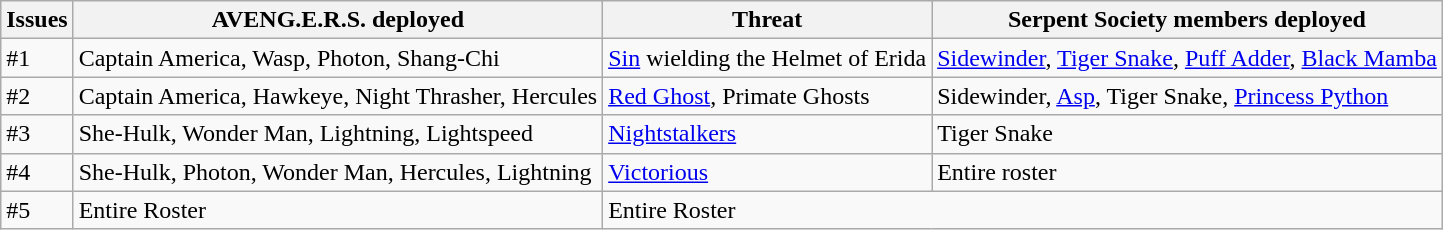<table class="wikitable">
<tr>
<th>Issues</th>
<th>AVENG.E.R.S. deployed</th>
<th>Threat</th>
<th>Serpent Society members deployed</th>
</tr>
<tr>
<td>#1</td>
<td>Captain America, Wasp, Photon, Shang-Chi</td>
<td><a href='#'>Sin</a> wielding the Helmet of Erida</td>
<td><a href='#'>Sidewinder</a>, <a href='#'>Tiger Snake</a>, <a href='#'>Puff Adder</a>, <a href='#'>Black Mamba</a></td>
</tr>
<tr>
<td>#2</td>
<td>Captain America, Hawkeye, Night Thrasher, Hercules</td>
<td><a href='#'>Red Ghost</a>, Primate Ghosts</td>
<td>Sidewinder, <a href='#'>Asp</a>, Tiger Snake, <a href='#'>Princess Python</a></td>
</tr>
<tr>
<td>#3</td>
<td>She-Hulk, Wonder Man, Lightning, Lightspeed</td>
<td><a href='#'>Nightstalkers</a></td>
<td>Tiger Snake</td>
</tr>
<tr>
<td>#4</td>
<td>She-Hulk, Photon, Wonder Man, Hercules, Lightning</td>
<td><a href='#'>Victorious</a></td>
<td>Entire roster</td>
</tr>
<tr>
<td>#5</td>
<td>Entire Roster</td>
<td colspan=2>Entire Roster</td>
</tr>
</table>
